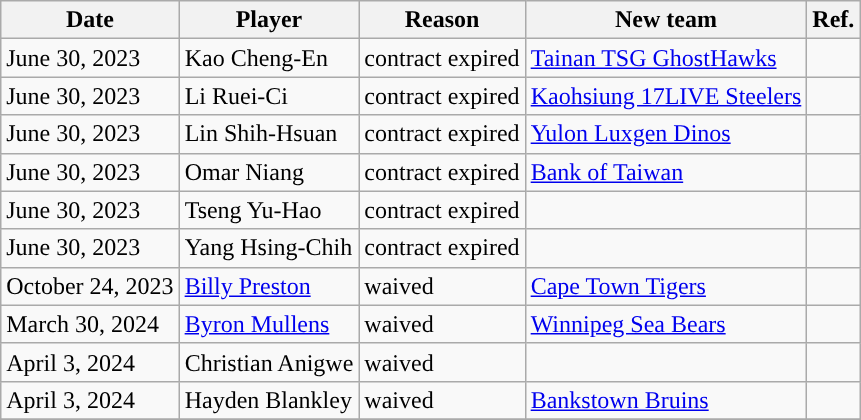<table class="wikitable">
<tr>
<th>Date</th>
<th>Player</th>
<th>Reason</th>
<th>New team</th>
<th>Ref.</th>
</tr>
<tr>
<td>June 30, 2023</td>
<td>Kao Cheng-En</td>
<td>contract expired</td>
<td><a href='#'>Tainan TSG GhostHawks</a></td>
<td></td>
</tr>
<tr>
<td>June 30, 2023</td>
<td>Li Ruei-Ci</td>
<td>contract expired</td>
<td><a href='#'>Kaohsiung 17LIVE Steelers</a></td>
<td></td>
</tr>
<tr>
<td>June 30, 2023</td>
<td>Lin Shih-Hsuan</td>
<td>contract expired</td>
<td><a href='#'>Yulon Luxgen Dinos</a></td>
<td></td>
</tr>
<tr>
<td>June 30, 2023</td>
<td>Omar Niang</td>
<td>contract expired</td>
<td><a href='#'>Bank of Taiwan</a></td>
<td></td>
</tr>
<tr>
<td>June 30, 2023</td>
<td>Tseng Yu-Hao</td>
<td>contract expired</td>
<td></td>
<td></td>
</tr>
<tr>
<td>June 30, 2023</td>
<td>Yang Hsing-Chih</td>
<td>contract expired</td>
<td></td>
<td></td>
</tr>
<tr>
<td>October 24, 2023</td>
<td><a href='#'>Billy Preston</a></td>
<td>waived</td>
<td><a href='#'>Cape Town Tigers</a></td>
<td></td>
</tr>
<tr>
<td>March 30, 2024</td>
<td><a href='#'>Byron Mullens</a></td>
<td>waived</td>
<td><a href='#'>Winnipeg Sea Bears</a></td>
<td></td>
</tr>
<tr>
<td>April 3, 2024</td>
<td>Christian Anigwe</td>
<td>waived</td>
<td></td>
<td></td>
</tr>
<tr>
<td>April 3, 2024</td>
<td>Hayden Blankley</td>
<td>waived</td>
<td><a href='#'>Bankstown Bruins</a></td>
<td></td>
</tr>
<tr>
</tr>
</table>
